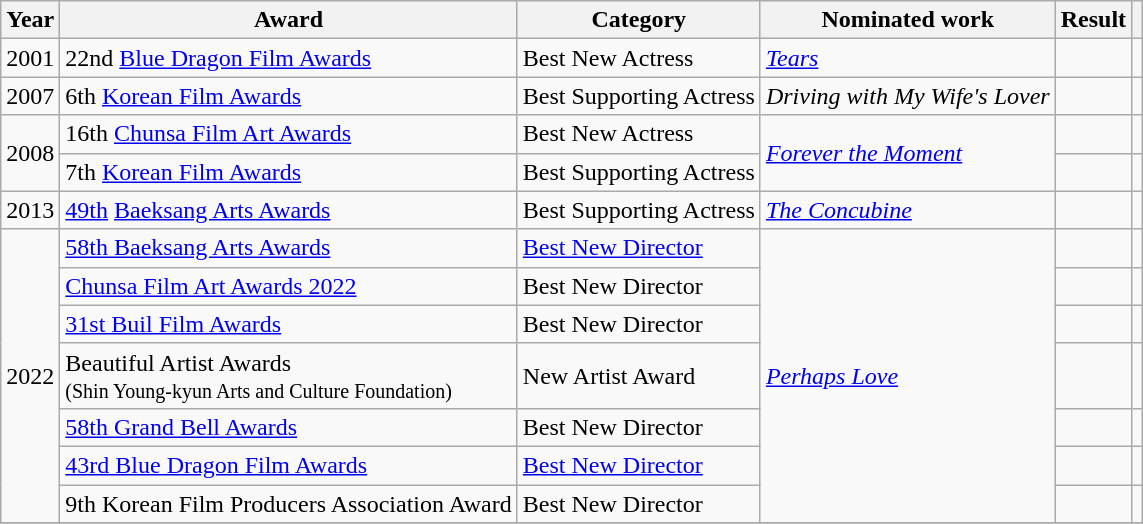<table class="wikitable sortable" border="1">
<tr>
<th>Year</th>
<th>Award</th>
<th>Category</th>
<th>Nominated work</th>
<th>Result</th>
<th scope="col" class="unsortable"></th>
</tr>
<tr>
<td>2001</td>
<td>22nd <a href='#'>Blue Dragon Film Awards</a></td>
<td>Best New Actress</td>
<td><em><a href='#'>Tears</a></em></td>
<td></td>
<td></td>
</tr>
<tr>
<td>2007</td>
<td>6th <a href='#'>Korean Film Awards</a></td>
<td>Best Supporting Actress</td>
<td><em>Driving with My Wife's Lover</em></td>
<td></td>
<td></td>
</tr>
<tr>
<td rowspan=2>2008</td>
<td>16th <a href='#'>Chunsa Film Art Awards</a></td>
<td>Best New Actress</td>
<td rowspan=2><em><a href='#'>Forever the Moment</a></em></td>
<td></td>
<td></td>
</tr>
<tr>
<td>7th <a href='#'>Korean Film Awards</a></td>
<td>Best Supporting Actress</td>
<td></td>
<td></td>
</tr>
<tr>
<td>2013</td>
<td><a href='#'>49th</a> <a href='#'>Baeksang Arts Awards</a></td>
<td>Best Supporting Actress</td>
<td><em><a href='#'>The Concubine</a></em></td>
<td></td>
<td></td>
</tr>
<tr>
<td rowspan="7">2022</td>
<td><a href='#'>58th Baeksang Arts Awards</a></td>
<td><a href='#'>Best New Director</a></td>
<td rowspan=7><em><a href='#'>Perhaps Love</a></em></td>
<td></td>
<td></td>
</tr>
<tr>
<td><a href='#'>Chunsa Film Art Awards 2022</a></td>
<td>Best New Director</td>
<td></td>
<td></td>
</tr>
<tr>
<td><a href='#'>31st Buil Film Awards</a></td>
<td>Best New Director</td>
<td></td>
<td></td>
</tr>
<tr>
<td>Beautiful Artist Awards<br><small>(Shin Young-kyun Arts and Culture Foundation)</small></td>
<td>New Artist Award</td>
<td></td>
<td></td>
</tr>
<tr>
<td><a href='#'>58th Grand Bell Awards</a></td>
<td>Best New Director</td>
<td></td>
<td></td>
</tr>
<tr>
<td><a href='#'>43rd Blue Dragon Film Awards</a></td>
<td><a href='#'>Best New Director</a></td>
<td></td>
<td></td>
</tr>
<tr>
<td>9th Korean Film Producers Association Award</td>
<td>Best New Director</td>
<td></td>
<td></td>
</tr>
<tr>
</tr>
</table>
